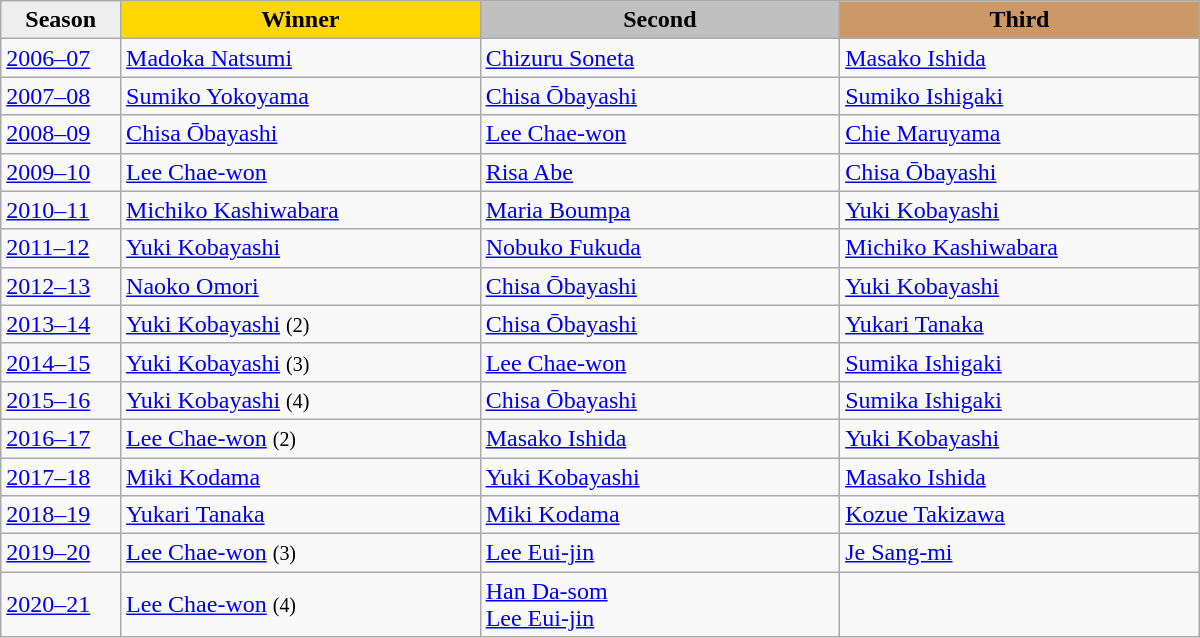<table class="wikitable sortable" width="800">
<tr>
<th style="width:10%; background:#efefef;">Season</th>
<th style="width:30%; background:gold">Winner</th>
<th style="width:30%; background:silver">Second</th>
<th style="width:30%; background:#CC9966">Third</th>
</tr>
<tr>
<td><a href='#'>2006–07</a></td>
<td> <a href='#'>Madoka Natsumi</a></td>
<td> <a href='#'>Chizuru Soneta</a></td>
<td> <a href='#'>Masako Ishida</a></td>
</tr>
<tr>
<td><a href='#'>2007–08</a></td>
<td> <a href='#'>Sumiko Yokoyama</a></td>
<td> <a href='#'>Chisa Ōbayashi</a></td>
<td> <a href='#'>Sumiko Ishigaki</a></td>
</tr>
<tr>
<td><a href='#'>2008–09</a></td>
<td> <a href='#'>Chisa Ōbayashi</a></td>
<td> <a href='#'>Lee Chae-won</a></td>
<td> <a href='#'>Chie Maruyama</a></td>
</tr>
<tr>
<td><a href='#'>2009–10</a></td>
<td> <a href='#'>Lee Chae-won</a></td>
<td> <a href='#'>Risa Abe</a></td>
<td> <a href='#'>Chisa Ōbayashi</a></td>
</tr>
<tr>
<td><a href='#'>2010–11</a></td>
<td> <a href='#'>Michiko Kashiwabara</a></td>
<td> <a href='#'>Maria Boumpa</a></td>
<td> <a href='#'>Yuki Kobayashi</a></td>
</tr>
<tr>
<td><a href='#'>2011–12</a></td>
<td> <a href='#'>Yuki Kobayashi</a></td>
<td> <a href='#'>Nobuko Fukuda</a></td>
<td> <a href='#'>Michiko Kashiwabara</a></td>
</tr>
<tr>
<td><a href='#'>2012–13</a></td>
<td> <a href='#'>Naoko Omori</a></td>
<td> <a href='#'>Chisa Ōbayashi</a></td>
<td> <a href='#'>Yuki Kobayashi</a></td>
</tr>
<tr>
<td><a href='#'>2013–14</a></td>
<td> <a href='#'>Yuki Kobayashi</a> <small>(2)</small></td>
<td> <a href='#'>Chisa Ōbayashi</a></td>
<td> <a href='#'>Yukari Tanaka</a></td>
</tr>
<tr>
<td><a href='#'>2014–15</a></td>
<td> <a href='#'>Yuki Kobayashi</a> <small>(3)</small></td>
<td> <a href='#'>Lee Chae-won</a></td>
<td> <a href='#'>Sumika Ishigaki</a></td>
</tr>
<tr>
<td><a href='#'>2015–16</a></td>
<td> <a href='#'>Yuki Kobayashi</a> <small>(4)</small></td>
<td> <a href='#'>Chisa Ōbayashi</a></td>
<td> <a href='#'>Sumika Ishigaki</a></td>
</tr>
<tr>
<td><a href='#'>2016–17</a></td>
<td> <a href='#'>Lee Chae-won</a> <small>(2)</small></td>
<td> <a href='#'>Masako Ishida</a></td>
<td> <a href='#'>Yuki Kobayashi</a></td>
</tr>
<tr>
<td><a href='#'>2017–18</a></td>
<td> <a href='#'>Miki Kodama</a></td>
<td> <a href='#'>Yuki Kobayashi</a></td>
<td> <a href='#'>Masako Ishida</a></td>
</tr>
<tr>
<td><a href='#'>2018–19</a></td>
<td> <a href='#'>Yukari Tanaka</a></td>
<td> <a href='#'>Miki Kodama</a></td>
<td> <a href='#'>Kozue Takizawa</a></td>
</tr>
<tr>
<td><a href='#'>2019–20</a></td>
<td> <a href='#'>Lee Chae-won</a> <small>(3)</small></td>
<td> <a href='#'>Lee Eui-jin</a></td>
<td> <a href='#'>Je Sang-mi</a></td>
</tr>
<tr>
<td><a href='#'>2020–21</a></td>
<td> <a href='#'>Lee Chae-won</a> <small>(4)</small></td>
<td> <a href='#'>Han Da-som</a><br> <a href='#'>Lee Eui-jin</a></td>
<td></td>
</tr>
</table>
